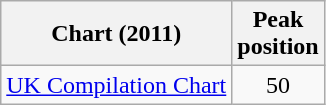<table class="wikitable">
<tr>
<th>Chart (2011)</th>
<th>Peak<br>position</th>
</tr>
<tr>
<td><a href='#'>UK Compilation Chart</a></td>
<td style="text-align:center;">50</td>
</tr>
</table>
